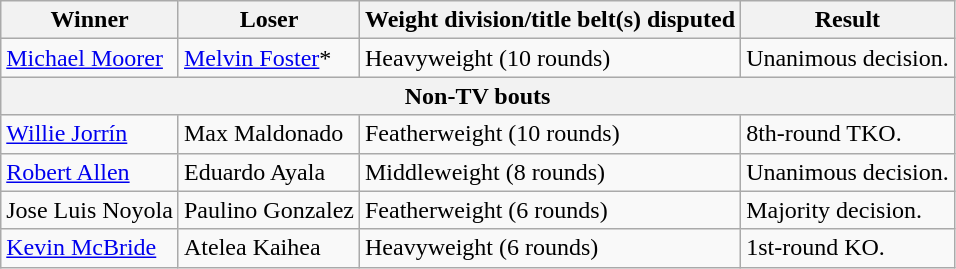<table class=wikitable>
<tr>
<th>Winner</th>
<th>Loser</th>
<th>Weight division/title belt(s) disputed</th>
<th>Result</th>
</tr>
<tr>
<td> <a href='#'>Michael Moorer</a></td>
<td> <a href='#'>Melvin Foster</a>*</td>
<td>Heavyweight (10 rounds)</td>
<td>Unanimous decision.</td>
</tr>
<tr>
<th colspan=4>Non-TV bouts</th>
</tr>
<tr>
<td> <a href='#'>Willie Jorrín</a></td>
<td> Max Maldonado</td>
<td>Featherweight (10 rounds)</td>
<td>8th-round TKO.</td>
</tr>
<tr>
<td> <a href='#'>Robert Allen</a></td>
<td> Eduardo Ayala</td>
<td>Middleweight (8 rounds)</td>
<td>Unanimous decision.</td>
</tr>
<tr>
<td> Jose Luis Noyola</td>
<td> Paulino Gonzalez</td>
<td>Featherweight (6 rounds)</td>
<td>Majority decision.</td>
</tr>
<tr>
<td> <a href='#'>Kevin McBride</a></td>
<td> Atelea Kaihea</td>
<td>Heavyweight (6 rounds)</td>
<td>1st-round KO.</td>
</tr>
</table>
